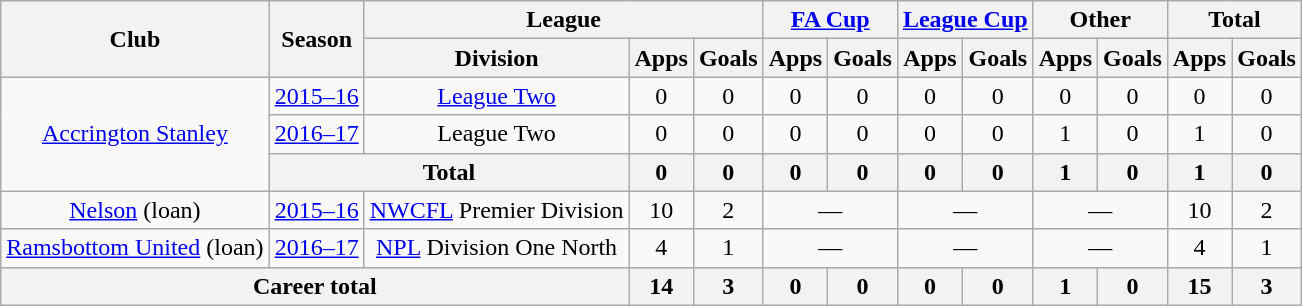<table class=wikitable style="text-align:center;">
<tr>
<th rowspan=2>Club</th>
<th rowspan=2>Season</th>
<th colspan=3>League</th>
<th colspan=2><a href='#'>FA Cup</a></th>
<th colspan=2><a href='#'>League Cup</a></th>
<th colspan=2>Other</th>
<th colspan=2>Total</th>
</tr>
<tr>
<th>Division</th>
<th>Apps</th>
<th>Goals</th>
<th>Apps</th>
<th>Goals</th>
<th>Apps</th>
<th>Goals</th>
<th>Apps</th>
<th>Goals</th>
<th>Apps</th>
<th>Goals</th>
</tr>
<tr>
<td rowspan=3><a href='#'>Accrington Stanley</a></td>
<td><a href='#'>2015–16</a></td>
<td><a href='#'>League Two</a></td>
<td>0</td>
<td>0</td>
<td>0</td>
<td>0</td>
<td>0</td>
<td>0</td>
<td>0</td>
<td>0</td>
<td>0</td>
<td>0</td>
</tr>
<tr>
<td><a href='#'>2016–17</a></td>
<td>League Two</td>
<td>0</td>
<td>0</td>
<td>0</td>
<td>0</td>
<td>0</td>
<td>0</td>
<td>1</td>
<td>0</td>
<td>1</td>
<td>0</td>
</tr>
<tr>
<th colspan=2>Total</th>
<th>0</th>
<th>0</th>
<th>0</th>
<th>0</th>
<th>0</th>
<th>0</th>
<th>1</th>
<th>0</th>
<th>1</th>
<th>0</th>
</tr>
<tr>
<td><a href='#'>Nelson</a> (loan)</td>
<td><a href='#'>2015–16</a></td>
<td><a href='#'>NWCFL</a> Premier Division</td>
<td>10</td>
<td>2</td>
<td colspan=2>—</td>
<td colspan=2>—</td>
<td colspan=2>—</td>
<td>10</td>
<td>2</td>
</tr>
<tr>
<td><a href='#'>Ramsbottom United</a> (loan)</td>
<td><a href='#'>2016–17</a></td>
<td><a href='#'>NPL</a> Division One North</td>
<td>4</td>
<td>1</td>
<td colspan=2>—</td>
<td colspan=2>—</td>
<td colspan=2>—</td>
<td>4</td>
<td>1</td>
</tr>
<tr>
<th colspan=3>Career total</th>
<th>14</th>
<th>3</th>
<th>0</th>
<th>0</th>
<th>0</th>
<th>0</th>
<th>1</th>
<th>0</th>
<th>15</th>
<th>3</th>
</tr>
</table>
